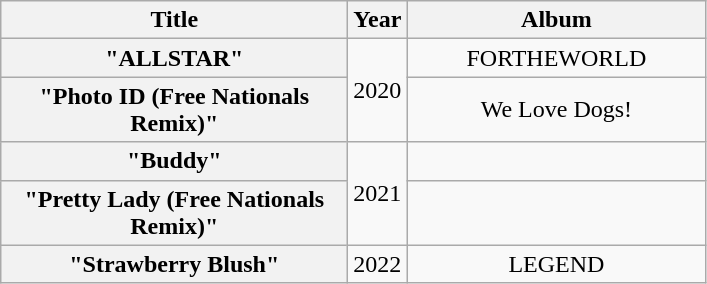<table class="wikitable plainrowheaders" style="text-align:center;">
<tr>
<th scope="col" style="width:14em;">Title</th>
<th scope="col" style="width:1em;">Year</th>
<th scope="col" style="width:12em;">Album</th>
</tr>
<tr>
<th scope="row">"ALLSTAR"<br></th>
<td rowspan="2">2020</td>
<td>FORTHEWORLD</td>
</tr>
<tr>
<th scope="row">"Photo ID (Free Nationals Remix)"<br></th>
<td>We Love Dogs!</td>
</tr>
<tr>
<th scope="row">"Buddy"<br></th>
<td rowspan="2">2021</td>
<td></td>
</tr>
<tr>
<th scope="row">"Pretty Lady (Free Nationals Remix)"<br></th>
<td></td>
</tr>
<tr>
<th scope="row">"Strawberry Blush"<br></th>
<td rowspan="2">2022</td>
<td>LEGEND</td>
</tr>
</table>
